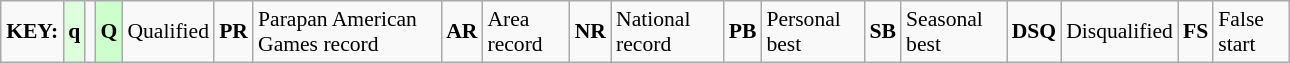<table class="wikitable" style="margin:0.5em auto; font-size:90%;position:relative;" width=68%>
<tr>
<td><strong>KEY:</strong></td>
<td bgcolor=ddffdd align=center><strong>q</strong></td>
<td></td>
<td bgcolor=ccffcc align=center><strong>Q</strong></td>
<td>Qualified</td>
<td align=center><strong>PR</strong></td>
<td>Parapan American Games record</td>
<td align=center><strong>AR</strong></td>
<td>Area record</td>
<td align=center><strong>NR</strong></td>
<td>National record</td>
<td align=center><strong>PB</strong></td>
<td>Personal best</td>
<td align=center><strong>SB</strong></td>
<td>Seasonal best</td>
<td align=center><strong>DSQ</strong></td>
<td>Disqualified</td>
<td align=center><strong>FS</strong></td>
<td>False start</td>
</tr>
</table>
